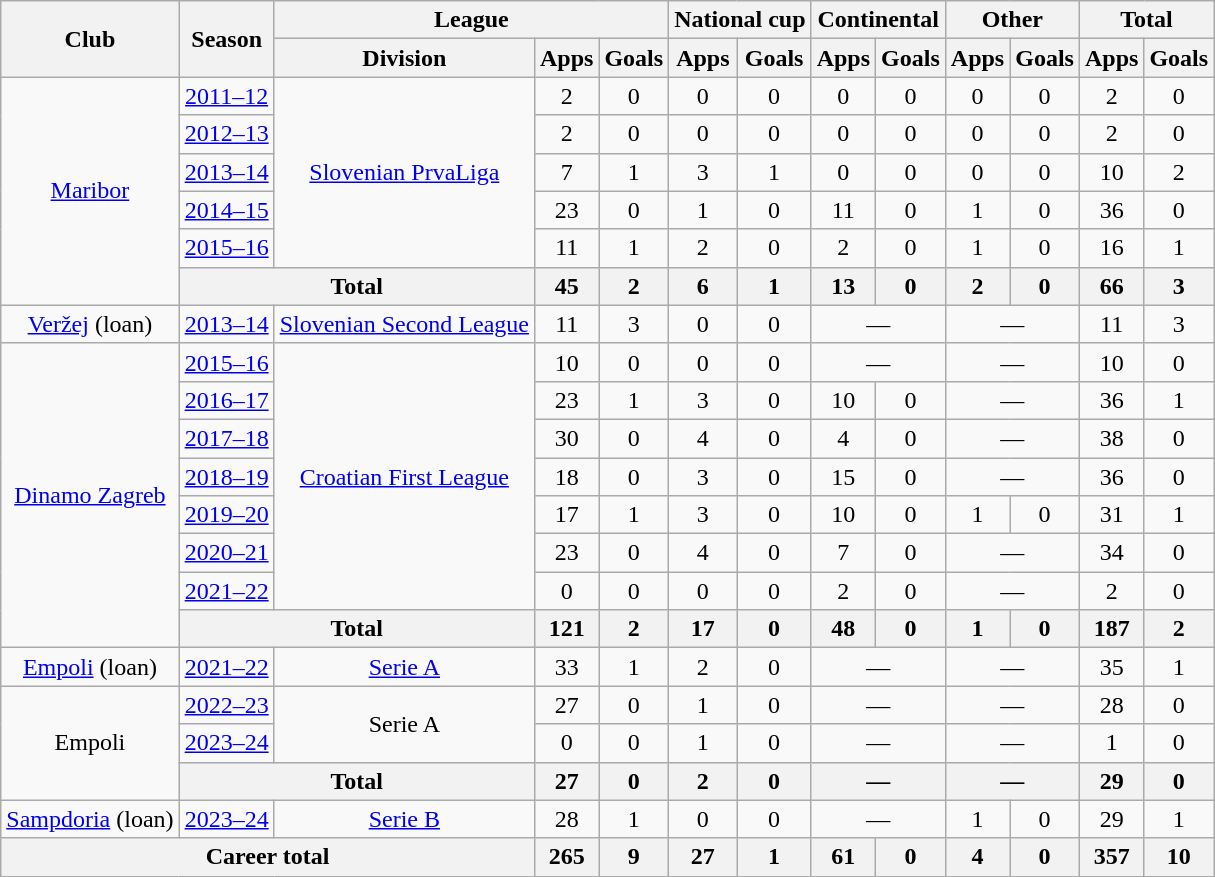<table class="wikitable" style="text-align:center">
<tr>
<th rowspan="2">Club</th>
<th rowspan="2">Season</th>
<th colspan="3">League</th>
<th colspan="2">National cup</th>
<th colspan="2">Continental</th>
<th colspan="2">Other</th>
<th colspan="2">Total</th>
</tr>
<tr>
<th>Division</th>
<th>Apps</th>
<th>Goals</th>
<th>Apps</th>
<th>Goals</th>
<th>Apps</th>
<th>Goals</th>
<th>Apps</th>
<th>Goals</th>
<th>Apps</th>
<th>Goals</th>
</tr>
<tr>
<td rowspan="6"><a href='#'>Maribor</a></td>
<td><a href='#'>2011–12</a></td>
<td rowspan="5"><a href='#'>Slovenian PrvaLiga</a></td>
<td>2</td>
<td>0</td>
<td>0</td>
<td>0</td>
<td>0</td>
<td>0</td>
<td>0</td>
<td>0</td>
<td>2</td>
<td>0</td>
</tr>
<tr>
<td><a href='#'>2012–13</a></td>
<td>2</td>
<td>0</td>
<td>0</td>
<td>0</td>
<td>0</td>
<td>0</td>
<td>0</td>
<td>0</td>
<td>2</td>
<td>0</td>
</tr>
<tr>
<td><a href='#'>2013–14</a></td>
<td>7</td>
<td>1</td>
<td>3</td>
<td>1</td>
<td>0</td>
<td>0</td>
<td>0</td>
<td>0</td>
<td>10</td>
<td>2</td>
</tr>
<tr>
<td><a href='#'>2014–15</a></td>
<td>23</td>
<td>0</td>
<td>1</td>
<td>0</td>
<td>11</td>
<td>0</td>
<td>1</td>
<td>0</td>
<td>36</td>
<td>0</td>
</tr>
<tr>
<td><a href='#'>2015–16</a></td>
<td>11</td>
<td>1</td>
<td>2</td>
<td>0</td>
<td>2</td>
<td>0</td>
<td>1</td>
<td>0</td>
<td>16</td>
<td>1</td>
</tr>
<tr>
<th colspan="2">Total</th>
<th>45</th>
<th>2</th>
<th>6</th>
<th>1</th>
<th>13</th>
<th>0</th>
<th>2</th>
<th>0</th>
<th>66</th>
<th>3</th>
</tr>
<tr>
<td><a href='#'>Veržej</a> (loan)</td>
<td><a href='#'>2013–14</a></td>
<td><a href='#'>Slovenian Second League</a></td>
<td>11</td>
<td>3</td>
<td>0</td>
<td>0</td>
<td colspan="2">—</td>
<td colspan="2">—</td>
<td>11</td>
<td>3</td>
</tr>
<tr>
<td rowspan="8"><a href='#'>Dinamo Zagreb</a></td>
<td><a href='#'>2015–16</a></td>
<td rowspan="7"><a href='#'>Croatian First League</a></td>
<td>10</td>
<td>0</td>
<td>0</td>
<td>0</td>
<td colspan="2">—</td>
<td colspan="2">—</td>
<td>10</td>
<td>0</td>
</tr>
<tr>
<td><a href='#'>2016–17</a></td>
<td>23</td>
<td>1</td>
<td>3</td>
<td>0</td>
<td>10</td>
<td>0</td>
<td colspan="2">—</td>
<td>36</td>
<td>1</td>
</tr>
<tr>
<td><a href='#'>2017–18</a></td>
<td>30</td>
<td>0</td>
<td>4</td>
<td>0</td>
<td>4</td>
<td>0</td>
<td colspan="2">—</td>
<td>38</td>
<td>0</td>
</tr>
<tr>
<td><a href='#'>2018–19</a></td>
<td>18</td>
<td>0</td>
<td>3</td>
<td>0</td>
<td>15</td>
<td>0</td>
<td colspan="2">—</td>
<td>36</td>
<td>0</td>
</tr>
<tr>
<td><a href='#'>2019–20</a></td>
<td>17</td>
<td>1</td>
<td>3</td>
<td>0</td>
<td>10</td>
<td>0</td>
<td>1</td>
<td>0</td>
<td>31</td>
<td>1</td>
</tr>
<tr>
<td><a href='#'>2020–21</a></td>
<td>23</td>
<td>0</td>
<td>4</td>
<td>0</td>
<td>7</td>
<td>0</td>
<td colspan="2">—</td>
<td>34</td>
<td>0</td>
</tr>
<tr>
<td><a href='#'>2021–22</a></td>
<td>0</td>
<td>0</td>
<td>0</td>
<td>0</td>
<td>2</td>
<td>0</td>
<td colspan="2">—</td>
<td>2</td>
<td>0</td>
</tr>
<tr>
<th colspan="2">Total</th>
<th>121</th>
<th>2</th>
<th>17</th>
<th>0</th>
<th>48</th>
<th>0</th>
<th>1</th>
<th>0</th>
<th>187</th>
<th>2</th>
</tr>
<tr>
<td><a href='#'>Empoli</a> (loan)</td>
<td><a href='#'>2021–22</a></td>
<td><a href='#'>Serie A</a></td>
<td>33</td>
<td>1</td>
<td>2</td>
<td>0</td>
<td colspan="2">—</td>
<td colspan="2">—</td>
<td>35</td>
<td>1</td>
</tr>
<tr>
<td rowspan="3">Empoli</td>
<td><a href='#'>2022–23</a></td>
<td rowspan="2">Serie A</td>
<td>27</td>
<td>0</td>
<td>1</td>
<td>0</td>
<td colspan="2">—</td>
<td colspan="2">—</td>
<td>28</td>
<td>0</td>
</tr>
<tr>
<td><a href='#'>2023–24</a></td>
<td>0</td>
<td>0</td>
<td>1</td>
<td>0</td>
<td colspan="2">—</td>
<td colspan="2">—</td>
<td>1</td>
<td>0</td>
</tr>
<tr>
<th colspan="2">Total</th>
<th>27</th>
<th>0</th>
<th>2</th>
<th>0</th>
<th colspan="2">—</th>
<th colspan="2">—</th>
<th>29</th>
<th>0</th>
</tr>
<tr>
<td><a href='#'>Sampdoria</a> (loan)</td>
<td><a href='#'>2023–24</a></td>
<td><a href='#'>Serie B</a></td>
<td>28</td>
<td>1</td>
<td>0</td>
<td>0</td>
<td colspan="2">—</td>
<td>1</td>
<td>0</td>
<td>29</td>
<td>1</td>
</tr>
<tr>
<th colspan="3">Career total</th>
<th>265</th>
<th>9</th>
<th>27</th>
<th>1</th>
<th>61</th>
<th>0</th>
<th>4</th>
<th>0</th>
<th>357</th>
<th>10</th>
</tr>
</table>
